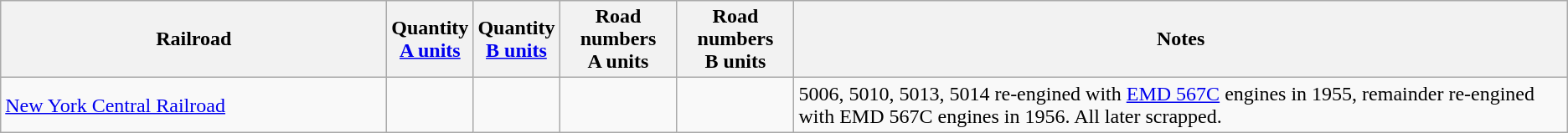<table class="wikitable">
<tr>
<th>Railroad</th>
<th>Quantity<br><a href='#'>A units</a></th>
<th>Quantity<br><a href='#'>B units</a></th>
<th>Road numbers<br>A units</th>
<th>Road numbers<br>B units</th>
<th>Notes</th>
</tr>
<tr>
<td style="width:300px"><a href='#'>New York Central Railroad</a></td>
<td></td>
<td></td>
<td></td>
<td></td>
<td>5006, 5010, 5013, 5014 re-engined with  <a href='#'>EMD 567C</a> engines in 1955, remainder re-engined with  EMD 567C engines in 1956. All later scrapped.</td>
</tr>
</table>
